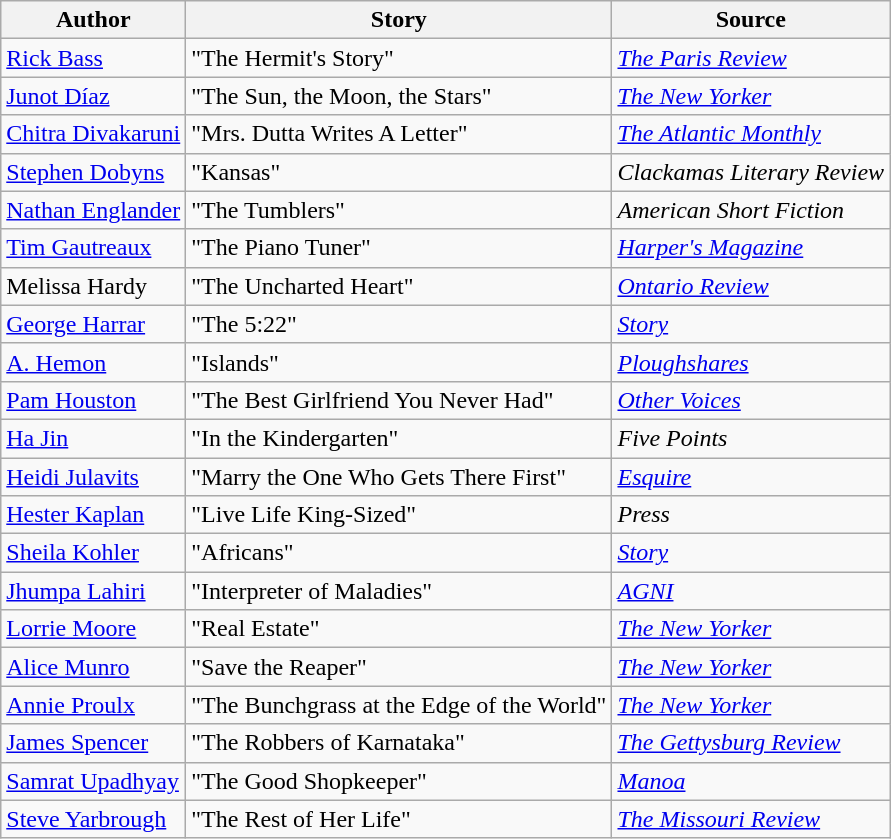<table class="wikitable">
<tr>
<th>Author</th>
<th>Story</th>
<th>Source</th>
</tr>
<tr>
<td><a href='#'>Rick Bass</a></td>
<td>"The Hermit's Story"</td>
<td><em><a href='#'>The Paris Review</a></em></td>
</tr>
<tr>
<td><a href='#'>Junot Díaz</a></td>
<td>"The Sun, the Moon, the Stars"</td>
<td><em><a href='#'>The New Yorker</a></em></td>
</tr>
<tr>
<td><a href='#'>Chitra Divakaruni</a></td>
<td>"Mrs. Dutta Writes A Letter"</td>
<td><em><a href='#'>The Atlantic Monthly</a></em></td>
</tr>
<tr>
<td><a href='#'>Stephen Dobyns</a></td>
<td>"Kansas"</td>
<td><em>Clackamas Literary Review</em></td>
</tr>
<tr>
<td><a href='#'>Nathan Englander</a></td>
<td>"The Tumblers"</td>
<td><em>American Short Fiction</em></td>
</tr>
<tr>
<td><a href='#'>Tim Gautreaux</a></td>
<td>"The Piano Tuner"</td>
<td><em><a href='#'>Harper's Magazine</a></em></td>
</tr>
<tr>
<td>Melissa Hardy</td>
<td>"The Uncharted Heart"</td>
<td><em><a href='#'>Ontario Review</a></em></td>
</tr>
<tr>
<td><a href='#'>George Harrar</a></td>
<td>"The 5:22"</td>
<td><em><a href='#'>Story</a></em></td>
</tr>
<tr>
<td><a href='#'>A. Hemon</a></td>
<td>"Islands"</td>
<td><em><a href='#'>Ploughshares</a></em></td>
</tr>
<tr>
<td><a href='#'>Pam Houston</a></td>
<td>"The Best Girlfriend You Never Had"</td>
<td><em><a href='#'>Other Voices</a></em></td>
</tr>
<tr>
<td><a href='#'>Ha Jin</a></td>
<td>"In the Kindergarten"</td>
<td><em>Five Points</em></td>
</tr>
<tr>
<td><a href='#'>Heidi Julavits</a></td>
<td>"Marry the One Who Gets There First"</td>
<td><em><a href='#'>Esquire</a></em></td>
</tr>
<tr>
<td><a href='#'>Hester Kaplan</a></td>
<td>"Live Life King-Sized"</td>
<td><em>Press</em></td>
</tr>
<tr>
<td><a href='#'>Sheila Kohler</a></td>
<td>"Africans"</td>
<td><em><a href='#'>Story</a></em></td>
</tr>
<tr>
<td><a href='#'>Jhumpa Lahiri</a></td>
<td>"Interpreter of Maladies"</td>
<td><em><a href='#'>AGNI</a></em></td>
</tr>
<tr>
<td><a href='#'>Lorrie Moore</a></td>
<td>"Real Estate"</td>
<td><em><a href='#'>The New Yorker</a></em></td>
</tr>
<tr>
<td><a href='#'>Alice Munro</a></td>
<td>"Save the Reaper"</td>
<td><em><a href='#'>The New Yorker</a></em></td>
</tr>
<tr>
<td><a href='#'>Annie Proulx</a></td>
<td>"The Bunchgrass at the Edge of the World"</td>
<td><em><a href='#'>The New Yorker</a></em></td>
</tr>
<tr>
<td><a href='#'>James Spencer</a></td>
<td>"The Robbers of Karnataka"</td>
<td><em><a href='#'>The Gettysburg Review</a></em></td>
</tr>
<tr>
<td><a href='#'>Samrat Upadhyay</a></td>
<td>"The Good Shopkeeper"</td>
<td><em><a href='#'>Manoa</a></em></td>
</tr>
<tr>
<td><a href='#'>Steve Yarbrough</a></td>
<td>"The Rest of Her Life"</td>
<td><em><a href='#'>The Missouri Review</a></em></td>
</tr>
</table>
